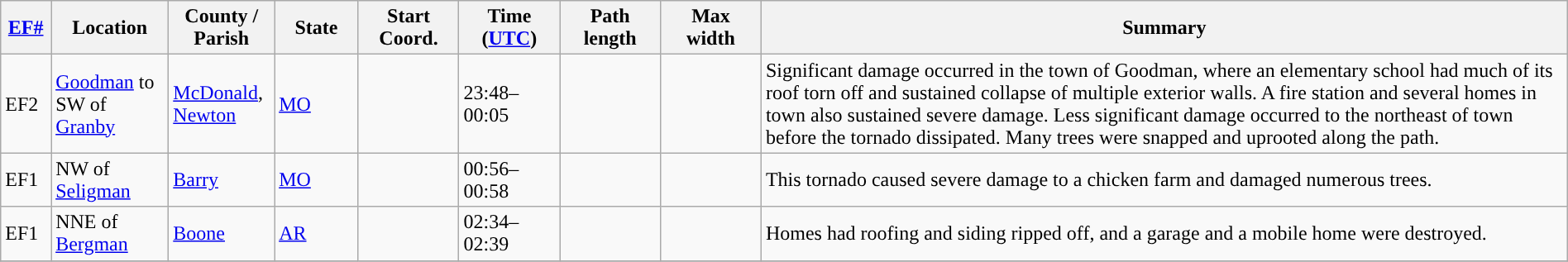<table class="wikitable sortable" style="width:100%;">
<tr>
<th scope="col"  style="width:3%; text-align:center;"><a href='#'>EF#</a></th>
<th scope="col"  style="width:7%; text-align:center;" class="unsortable">Location</th>
<th scope="col"  style="width:6%; text-align:center;" class="unsortable">County / Parish</th>
<th scope="col"  style="width:5%; text-align:center;">State</th>
<th scope="col"  style="width:6%; text-align:center;">Start Coord.</th>
<th scope="col"  style="width:6%; text-align:center;">Time (<a href='#'>UTC</a>)</th>
<th scope="col"  style="width:6%; text-align:center;">Path length</th>
<th scope="col"  style="width:6%; text-align:center;">Max width</th>
<th scope="col" class="unsortable" style="width:48%; text-align:center;">Summary</th>
</tr>
<tr>
<td>EF2</td>
<td><a href='#'>Goodman</a> to SW of <a href='#'>Granby</a></td>
<td><a href='#'>McDonald</a>, <a href='#'>Newton</a></td>
<td><a href='#'>MO</a></td>
<td></td>
<td>23:48–00:05</td>
<td></td>
<td></td>
<td>Significant damage occurred in the town of Goodman, where an elementary school had much of its roof torn off and sustained collapse of multiple exterior walls. A fire station and several homes in town also sustained severe damage. Less significant damage occurred to the northeast of town before the tornado dissipated. Many trees were snapped and uprooted along the path.</td>
</tr>
<tr>
<td>EF1</td>
<td>NW of <a href='#'>Seligman</a></td>
<td><a href='#'>Barry</a></td>
<td><a href='#'>MO</a></td>
<td></td>
<td>00:56–00:58</td>
<td></td>
<td></td>
<td>This tornado caused severe damage to a chicken farm and damaged numerous trees.</td>
</tr>
<tr>
<td>EF1</td>
<td>NNE of <a href='#'>Bergman</a></td>
<td><a href='#'>Boone</a></td>
<td><a href='#'>AR</a></td>
<td></td>
<td>02:34–02:39</td>
<td></td>
<td></td>
<td>Homes had roofing and siding ripped off, and a garage and a mobile home were destroyed.</td>
</tr>
<tr>
</tr>
</table>
